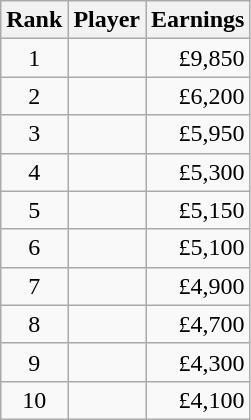<table class="wikitable" style="float:left; text-align:right; margin-left:1em">
<tr>
<th>Rank</th>
<th>Player</th>
<th>Earnings</th>
</tr>
<tr>
<td align=center>1</td>
<td style="text-align:left"><strong></strong></td>
<td>£9,850</td>
</tr>
<tr>
<td align=center>2</td>
<td style="text-align:left"><strong></strong></td>
<td>£6,200</td>
</tr>
<tr>
<td align=center>3</td>
<td style="text-align:left"><strong></strong></td>
<td>£5,950</td>
</tr>
<tr>
<td align=center>4</td>
<td style="text-align:left"></td>
<td>£5,300</td>
</tr>
<tr>
<td align=center>5</td>
<td style="text-align:left"></td>
<td>£5,150</td>
</tr>
<tr>
<td align=center>6</td>
<td style="text-align:left"></td>
<td>£5,100</td>
</tr>
<tr>
<td align=center>7</td>
<td style="text-align:left"></td>
<td>£4,900</td>
</tr>
<tr>
<td align=center>8</td>
<td style="text-align:left"></td>
<td>£4,700</td>
</tr>
<tr>
<td align=center>9</td>
<td style="text-align:left"></td>
<td>£4,300</td>
</tr>
<tr>
<td align=center>10</td>
<td style="text-align:left"></td>
<td>£4,100</td>
</tr>
</table>
